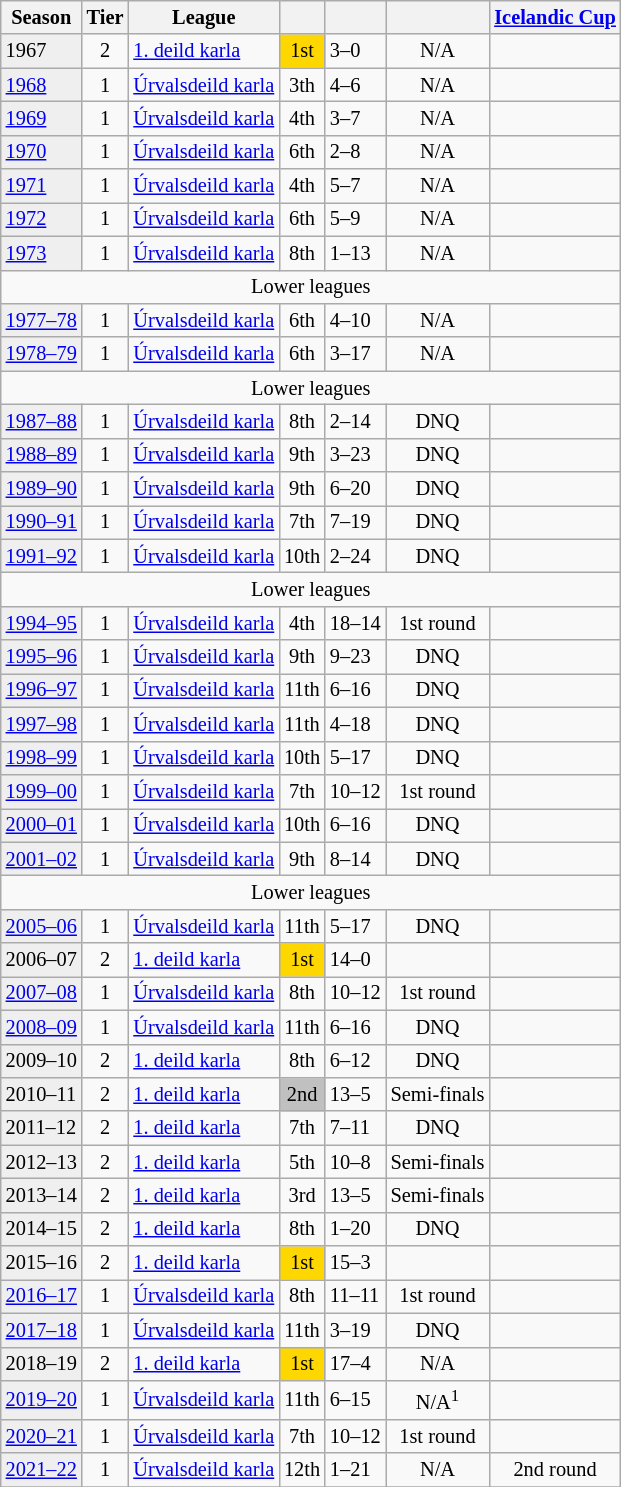<table class="wikitable" style="font-size:85%">
<tr>
<th>Season</th>
<th>Tier</th>
<th>League</th>
<th></th>
<th></th>
<th></th>
<th><a href='#'>Icelandic Cup</a></th>
</tr>
<tr>
<td style="background:#efefef;">1967</td>
<td align="center">2</td>
<td><a href='#'>1. deild karla</a></td>
<td align="center" style="background:gold">1st</td>
<td>3–0</td>
<td align="center">N/A</td>
<td></td>
</tr>
<tr>
<td style="background:#efefef;"><a href='#'>1968</a></td>
<td align="center">1</td>
<td><a href='#'>Úrvalsdeild karla</a></td>
<td align="center">3th</td>
<td>4–6</td>
<td align="center">N/A</td>
<td></td>
</tr>
<tr>
<td style="background:#efefef;"><a href='#'>1969</a></td>
<td align="center">1</td>
<td><a href='#'>Úrvalsdeild karla</a></td>
<td align="center">4th</td>
<td>3–7</td>
<td align="center">N/A</td>
<td></td>
</tr>
<tr>
<td style="background:#efefef;"><a href='#'>1970</a></td>
<td align="center">1</td>
<td><a href='#'>Úrvalsdeild karla</a></td>
<td align="center">6th</td>
<td>2–8</td>
<td align="center">N/A</td>
<td></td>
</tr>
<tr>
<td style="background:#efefef;"><a href='#'>1971</a></td>
<td align="center">1</td>
<td><a href='#'>Úrvalsdeild karla</a></td>
<td align="center">4th</td>
<td>5–7</td>
<td align="center">N/A</td>
<td></td>
</tr>
<tr>
<td style="background:#efefef;"><a href='#'>1972</a></td>
<td align="center">1</td>
<td><a href='#'>Úrvalsdeild karla</a></td>
<td align="center">6th</td>
<td>5–9</td>
<td align="center">N/A</td>
<td></td>
</tr>
<tr>
<td style="background:#efefef;"><a href='#'>1973</a></td>
<td align="center">1</td>
<td><a href='#'>Úrvalsdeild karla</a></td>
<td align="center">8th</td>
<td>1–13</td>
<td align="center">N/A</td>
<td></td>
</tr>
<tr>
<td colspan=7 align="center">Lower leagues</td>
</tr>
<tr>
<td style="background:#efefef;"><a href='#'>1977–78</a></td>
<td align="center">1</td>
<td><a href='#'>Úrvalsdeild karla</a></td>
<td align="center">6th</td>
<td>4–10</td>
<td align="center">N/A</td>
<td></td>
</tr>
<tr>
<td style="background:#efefef;"><a href='#'>1978–79</a></td>
<td align="center">1</td>
<td><a href='#'>Úrvalsdeild karla</a></td>
<td align="center">6th</td>
<td>3–17</td>
<td align="center">N/A</td>
<td></td>
</tr>
<tr>
<td colspan=7 align="center">Lower leagues</td>
</tr>
<tr>
<td style="background:#efefef;"><a href='#'>1987–88</a></td>
<td align="center">1</td>
<td><a href='#'>Úrvalsdeild karla</a></td>
<td align="center">8th</td>
<td>2–14</td>
<td align="center">DNQ</td>
<td></td>
</tr>
<tr>
<td style="background:#efefef;"><a href='#'>1988–89</a></td>
<td align="center">1</td>
<td><a href='#'>Úrvalsdeild karla</a></td>
<td align="center">9th</td>
<td>3–23</td>
<td align="center">DNQ</td>
<td></td>
</tr>
<tr>
<td style="background:#efefef;"><a href='#'>1989–90</a></td>
<td align="center">1</td>
<td><a href='#'>Úrvalsdeild karla</a></td>
<td align="center">9th</td>
<td>6–20</td>
<td align="center">DNQ</td>
<td></td>
</tr>
<tr>
<td style="background:#efefef;"><a href='#'>1990–91</a></td>
<td align="center">1</td>
<td><a href='#'>Úrvalsdeild karla</a></td>
<td align="center">7th</td>
<td>7–19</td>
<td align="center">DNQ</td>
<td></td>
</tr>
<tr>
<td style="background:#efefef;"><a href='#'>1991–92</a></td>
<td align="center">1</td>
<td><a href='#'>Úrvalsdeild karla</a></td>
<td align="center">10th</td>
<td>2–24</td>
<td align="center">DNQ</td>
<td></td>
</tr>
<tr>
<td colspan=7 align="center">Lower leagues</td>
</tr>
<tr>
<td style="background:#efefef;"><a href='#'>1994–95</a></td>
<td align="center">1</td>
<td><a href='#'>Úrvalsdeild karla</a></td>
<td align="center">4th</td>
<td>18–14</td>
<td align="center">1st round</td>
<td></td>
</tr>
<tr>
<td style="background:#efefef;"><a href='#'>1995–96</a></td>
<td align="center">1</td>
<td><a href='#'>Úrvalsdeild karla</a></td>
<td align="center">9th</td>
<td>9–23</td>
<td align="center">DNQ</td>
<td></td>
</tr>
<tr>
<td style="background:#efefef;"><a href='#'>1996–97</a></td>
<td align="center">1</td>
<td><a href='#'>Úrvalsdeild karla</a></td>
<td align="center">11th</td>
<td>6–16</td>
<td align="center">DNQ</td>
<td></td>
</tr>
<tr>
<td style="background:#efefef;"><a href='#'>1997–98</a></td>
<td align="center">1</td>
<td><a href='#'>Úrvalsdeild karla</a></td>
<td align="center">11th</td>
<td>4–18</td>
<td align="center">DNQ</td>
<td></td>
</tr>
<tr>
<td style="background:#efefef;"><a href='#'>1998–99</a></td>
<td align="center">1</td>
<td><a href='#'>Úrvalsdeild karla</a></td>
<td align="center">10th</td>
<td>5–17</td>
<td align="center">DNQ</td>
<td></td>
</tr>
<tr>
<td style="background:#efefef;"><a href='#'>1999–00</a></td>
<td align="center">1</td>
<td><a href='#'>Úrvalsdeild karla</a></td>
<td align="center">7th</td>
<td>10–12</td>
<td align="center">1st round</td>
<td></td>
</tr>
<tr>
<td style="background:#efefef;"><a href='#'>2000–01</a></td>
<td align="center">1</td>
<td><a href='#'>Úrvalsdeild karla</a></td>
<td align="center">10th</td>
<td>6–16</td>
<td align="center">DNQ</td>
<td></td>
</tr>
<tr>
<td style="background:#efefef;"><a href='#'>2001–02</a></td>
<td align="center">1</td>
<td><a href='#'>Úrvalsdeild karla</a></td>
<td align="center">9th</td>
<td>8–14</td>
<td align="center">DNQ</td>
<td></td>
</tr>
<tr>
<td colspan=7 align="center">Lower leagues</td>
</tr>
<tr>
<td style="background:#efefef;"><a href='#'>2005–06</a></td>
<td align="center">1</td>
<td><a href='#'>Úrvalsdeild karla</a></td>
<td align="center">11th</td>
<td>5–17</td>
<td align="center">DNQ</td>
<td></td>
</tr>
<tr>
<td style="background:#efefef;">2006–07</td>
<td align="center">2</td>
<td><a href='#'>1. deild karla</a></td>
<td align="center" style="background:gold">1st</td>
<td>14–0</td>
<td align="center"></td>
<td></td>
</tr>
<tr>
<td style="background:#efefef;"><a href='#'>2007–08</a></td>
<td align="center">1</td>
<td><a href='#'>Úrvalsdeild karla</a></td>
<td align="center">8th</td>
<td>10–12</td>
<td align="center">1st round</td>
<td></td>
</tr>
<tr>
<td style="background:#efefef;"><a href='#'>2008–09</a></td>
<td align="center">1</td>
<td><a href='#'>Úrvalsdeild karla</a></td>
<td align="center">11th</td>
<td>6–16</td>
<td align="center">DNQ</td>
<td></td>
</tr>
<tr>
<td style="background:#efefef;">2009–10</td>
<td align="center">2</td>
<td><a href='#'>1. deild karla</a></td>
<td align="center">8th</td>
<td>6–12</td>
<td align="center">DNQ</td>
<td></td>
</tr>
<tr>
<td style="background:#efefef;">2010–11</td>
<td align="center">2</td>
<td><a href='#'>1. deild karla</a></td>
<td align="center" style="background:silver">2nd</td>
<td>13–5</td>
<td align="center">Semi-finals</td>
<td></td>
</tr>
<tr>
<td style="background:#efefef;">2011–12</td>
<td align="center">2</td>
<td><a href='#'>1. deild karla</a></td>
<td align="center">7th</td>
<td>7–11</td>
<td align="center">DNQ</td>
<td></td>
</tr>
<tr>
<td style="background:#efefef;">2012–13</td>
<td align="center">2</td>
<td><a href='#'>1. deild karla</a></td>
<td align="center">5th</td>
<td>10–8</td>
<td align="center">Semi-finals</td>
<td></td>
</tr>
<tr>
<td style="background:#efefef;">2013–14</td>
<td align="center">2</td>
<td><a href='#'>1. deild karla</a></td>
<td align="center">3rd</td>
<td>13–5</td>
<td align="center">Semi-finals</td>
<td></td>
</tr>
<tr>
<td style="background:#efefef;">2014–15</td>
<td align="center">2</td>
<td><a href='#'>1. deild karla</a></td>
<td align="center">8th</td>
<td>1–20</td>
<td align="center">DNQ</td>
<td></td>
</tr>
<tr>
<td style="background:#efefef;">2015–16</td>
<td align="center">2</td>
<td><a href='#'>1. deild karla</a></td>
<td align="center" style="background:gold">1st</td>
<td>15–3</td>
<td></td>
<td></td>
</tr>
<tr>
<td style="background:#efefef;"><a href='#'>2016–17</a></td>
<td align="center">1</td>
<td><a href='#'>Úrvalsdeild karla</a></td>
<td align="center">8th</td>
<td>11–11</td>
<td align="center">1st round</td>
<td></td>
</tr>
<tr>
<td style="background:#efefef;"><a href='#'>2017–18</a></td>
<td align="center">1</td>
<td><a href='#'>Úrvalsdeild karla</a></td>
<td align="center">11th</td>
<td>3–19</td>
<td align="center">DNQ</td>
<td></td>
</tr>
<tr>
<td style="background:#efefef;">2018–19</td>
<td align="center">2</td>
<td><a href='#'>1. deild karla</a></td>
<td align="center" style="background:gold">1st</td>
<td>17–4</td>
<td align="center">N/A</td>
<td></td>
</tr>
<tr>
<td style="background:#efefef;"><a href='#'>2019–20</a></td>
<td align="center">1</td>
<td><a href='#'>Úrvalsdeild karla</a></td>
<td align="center">11th</td>
<td>6–15</td>
<td align="center">N/A<sup>1</sup></td>
<td></td>
</tr>
<tr>
<td style="background:#efefef;"><a href='#'>2020–21</a></td>
<td align="center">1</td>
<td><a href='#'>Úrvalsdeild karla</a></td>
<td align="center">7th</td>
<td>10–12</td>
<td align="center">1st round</td>
<td></td>
</tr>
<tr>
<td style="background:#efefef;"><a href='#'>2021–22</a></td>
<td align="center">1</td>
<td><a href='#'>Úrvalsdeild karla</a></td>
<td align="center">12th</td>
<td>1–21</td>
<td align="center">N/A</td>
<td align="center">2nd round</td>
</tr>
<tr>
</tr>
</table>
